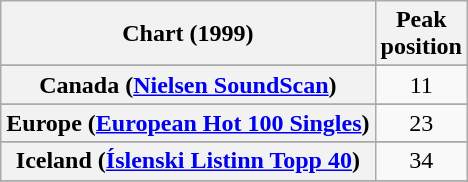<table class="wikitable sortable plainrowheaders" style="text-align:center">
<tr>
<th>Chart (1999)</th>
<th>Peak<br>position</th>
</tr>
<tr>
</tr>
<tr>
<th scope="row">Canada (<a href='#'>Nielsen SoundScan</a>)</th>
<td>11</td>
</tr>
<tr>
</tr>
<tr>
<th scope="row">Europe (<a href='#'>European Hot 100 Singles</a>)</th>
<td>23</td>
</tr>
<tr>
</tr>
<tr>
<th scope="row">Iceland (<a href='#'>Íslenski Listinn Topp 40</a>)</th>
<td>34</td>
</tr>
<tr>
</tr>
<tr>
</tr>
<tr>
</tr>
<tr>
</tr>
<tr>
</tr>
<tr>
</tr>
<tr>
</tr>
<tr>
</tr>
<tr>
</tr>
<tr>
</tr>
<tr>
</tr>
<tr>
</tr>
<tr>
</tr>
</table>
